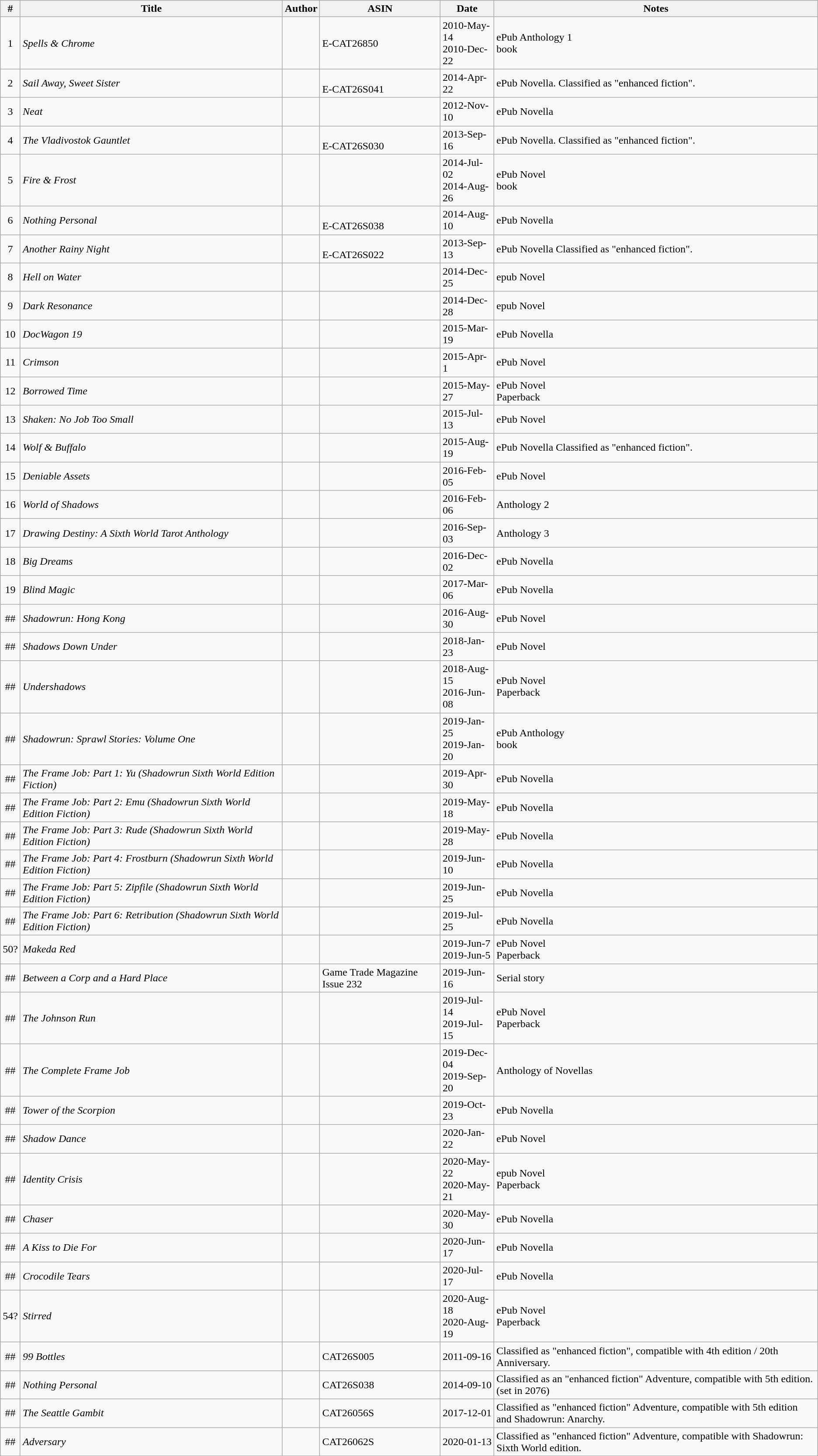<table class="sortable wikitable">
<tr>
<th>#</th>
<th>Title</th>
<th>Author</th>
<th>ASIN</th>
<th>Date</th>
<th>Notes</th>
</tr>
<tr>
<td align="center">1</td>
<td><em>Spells & Chrome</em></td>
<td></td>
<td>E-CAT26850<br></td>
<td>2010-May-14<br>2010-Dec-22</td>
<td>ePub Anthology 1<br>book</td>
</tr>
<tr>
<td align="center">2</td>
<td><em>Sail Away, Sweet Sister</em></td>
<td></td>
<td><br>E-CAT26S041</td>
<td>2014-Apr-22</td>
<td>ePub Novella. Classified as "enhanced fiction".</td>
</tr>
<tr>
<td align="center">3</td>
<td><em>Neat</em></td>
<td></td>
<td></td>
<td>2012-Nov-10</td>
<td>ePub Novella</td>
</tr>
<tr>
<td align="center">4</td>
<td><em>The Vladivostok Gauntlet</em></td>
<td></td>
<td><br>E-CAT26S030</td>
<td>2013-Sep-16</td>
<td>ePub Novella. Classified as "enhanced fiction".</td>
</tr>
<tr>
<td align="center">5</td>
<td><em>Fire & Frost</em></td>
<td></td>
<td><br></td>
<td>2014-Jul-02<br>2014-Aug-26</td>
<td>ePub Novel<br>book</td>
</tr>
<tr>
<td align="center">6</td>
<td><em>Nothing Personal</em></td>
<td></td>
<td><br>E-CAT26S038</td>
<td>2014-Aug-10</td>
<td>ePub Novella</td>
</tr>
<tr>
<td align="center">7</td>
<td><em>Another Rainy Night</em></td>
<td></td>
<td><br>E-CAT26S022</td>
<td>2013-Sep-13</td>
<td>ePub Novella Classified as "enhanced fiction".</td>
</tr>
<tr>
<td align="center">8</td>
<td><em>Hell on Water</em></td>
<td></td>
<td><br></td>
<td>2014-Dec-25</td>
<td>epub Novel</td>
</tr>
<tr>
<td align="center">9</td>
<td><em>Dark Resonance</em></td>
<td></td>
<td><br></td>
<td>2014-Dec-28</td>
<td>epub Novel</td>
</tr>
<tr>
<td align="center">10</td>
<td><em>DocWagon 19</em></td>
<td></td>
<td></td>
<td>2015-Mar-19</td>
<td>ePub Novella</td>
</tr>
<tr>
<td align="center">11</td>
<td><em>Crimson</em></td>
<td></td>
<td></td>
<td>2015-Apr-1</td>
<td>ePub Novel</td>
</tr>
<tr>
<td align="center">12</td>
<td><em>Borrowed Time</em></td>
<td></td>
<td><br></td>
<td>2015-May-27</td>
<td>ePub Novel<br>Paperback</td>
</tr>
<tr>
<td align="center">13</td>
<td><em>Shaken: No Job Too Small</em></td>
<td></td>
<td></td>
<td>2015-Jul-13</td>
<td>ePub Novel</td>
</tr>
<tr>
<td align="center">14</td>
<td><em>Wolf & Buffalo</em></td>
<td></td>
<td></td>
<td>2015-Aug-19</td>
<td>ePub Novella Classified as "enhanced fiction".</td>
</tr>
<tr>
<td align="center">15</td>
<td><em>Deniable Assets</em></td>
<td></td>
<td></td>
<td>2016-Feb-05</td>
<td>ePub Novel</td>
</tr>
<tr>
<td align="center">16</td>
<td><em>World of Shadows</em></td>
<td></td>
<td></td>
<td>2016-Feb-06</td>
<td>Anthology 2</td>
</tr>
<tr>
<td align="center">17</td>
<td><em>Drawing Destiny: A Sixth World Tarot Anthology</em></td>
<td></td>
<td></td>
<td>2016-Sep-03</td>
<td>Anthology 3</td>
</tr>
<tr>
<td align="center">18</td>
<td><em>Big Dreams</em></td>
<td></td>
<td></td>
<td>2016-Dec-02</td>
<td>ePub Novella</td>
</tr>
<tr>
<td align="center">19</td>
<td><em>Blind Magic</em></td>
<td></td>
<td></td>
<td>2017-Mar-06</td>
<td>ePub Novella</td>
</tr>
<tr>
<td align="center">##</td>
<td><em>Shadowrun: Hong Kong</em></td>
<td></td>
<td></td>
<td>2016-Aug-30</td>
<td>ePub Novel</td>
</tr>
<tr>
<td align="center">##</td>
<td><em>Shadows Down Under</em></td>
<td></td>
<td></td>
<td>2018-Jan-23</td>
<td>ePub Novel</td>
</tr>
<tr>
<td align="center">##</td>
<td><em>Undershadows</em></td>
<td></td>
<td><br></td>
<td>2018-Aug-15<br>2016-Jun-08</td>
<td>ePub Novel<br>Paperback</td>
</tr>
<tr>
<td align="center">##</td>
<td><em>Shadowrun: Sprawl Stories: Volume One</em></td>
<td></td>
<td><br></td>
<td>2019-Jan-25<br>2019-Jan-20</td>
<td>ePub Anthology<br>book</td>
</tr>
<tr>
<td align="center">##</td>
<td><em>The Frame Job: Part 1: Yu (Shadowrun Sixth World Edition Fiction)</em></td>
<td></td>
<td></td>
<td>2019-Apr-30</td>
<td>ePub Novella</td>
</tr>
<tr>
<td align="center">##</td>
<td><em>The Frame Job: Part 2: Emu (Shadowrun Sixth World Edition Fiction)</em></td>
<td></td>
<td></td>
<td>2019-May-18</td>
<td>ePub Novella</td>
</tr>
<tr>
<td align="center">##</td>
<td><em>The Frame Job: Part 3: Rude (Shadowrun Sixth World Edition Fiction)</em></td>
<td></td>
<td></td>
<td>2019-May-28</td>
<td>ePub Novella</td>
</tr>
<tr>
<td align="center">##</td>
<td><em>The Frame Job: Part 4: Frostburn (Shadowrun Sixth World Edition Fiction)</em></td>
<td></td>
<td></td>
<td>2019-Jun-10</td>
<td>ePub Novella</td>
</tr>
<tr>
<td align="center">##</td>
<td><em>The Frame Job: Part 5: Zipfile (Shadowrun Sixth World Edition Fiction)</em></td>
<td></td>
<td></td>
<td>2019-Jun-25</td>
<td>ePub Novella</td>
</tr>
<tr>
<td align="center">##</td>
<td><em>The Frame Job: Part 6: Retribution (Shadowrun Sixth World Edition Fiction)</em></td>
<td></td>
<td></td>
<td>2019-Jul-25</td>
<td>ePub Novella</td>
</tr>
<tr>
<td align="center">50?</td>
<td><em>Makeda Red</em></td>
<td></td>
<td><br></td>
<td>2019-Jun-7<br>2019-Jun-5</td>
<td>ePub Novel<br>Paperback</td>
</tr>
<tr>
<td align="center">##</td>
<td><em>Between a Corp and a Hard Place</em></td>
<td></td>
<td>Game Trade Magazine Issue 232</td>
<td>2019-Jun-16</td>
<td>Serial story</td>
</tr>
<tr>
<td align="center">##</td>
<td><em>The Johnson Run</em></td>
<td></td>
<td><br></td>
<td>2019-Jul-14<br>2019-Jul-15</td>
<td>ePub Novel<br>Paperback</td>
</tr>
<tr>
<td align="center">##</td>
<td><em>The Complete Frame Job</em></td>
<td></td>
<td><br></td>
<td>2019-Dec-04<br>2019-Sep-20</td>
<td>Anthology of Novellas</td>
</tr>
<tr>
<td align="center">##</td>
<td><em>Tower of the Scorpion</em></td>
<td></td>
<td></td>
<td>2019-Oct-23</td>
<td>ePub Novella</td>
</tr>
<tr>
<td align="center">##</td>
<td><em>Shadow Dance</em></td>
<td></td>
<td></td>
<td>2020-Jan-22</td>
<td>ePub Novel</td>
</tr>
<tr>
<td align="center">##</td>
<td><em>Identity Crisis</em></td>
<td></td>
<td><br></td>
<td>2020-May-22<br>2020-May-21</td>
<td>epub Novel<br>Paperback</td>
</tr>
<tr>
<td align="center">##</td>
<td><em>Chaser</em></td>
<td></td>
<td></td>
<td>2020-May-30</td>
<td>ePub Novella</td>
</tr>
<tr>
<td align="center">##</td>
<td><em>A Kiss to Die For</em></td>
<td></td>
<td></td>
<td>2020-Jun-17</td>
<td>ePub Novella</td>
</tr>
<tr>
<td align="center">##</td>
<td><em>Crocodile Tears</em></td>
<td></td>
<td></td>
<td>2020-Jul-17</td>
<td>ePub Novella</td>
</tr>
<tr>
<td align="center">54?</td>
<td><em>Stirred</em></td>
<td></td>
<td><br></td>
<td>2020-Aug-18<br>2020-Aug-19</td>
<td>ePub Novel<br>Paperback</td>
</tr>
<tr>
<td align="center">##</td>
<td><em>99 Bottles</em></td>
<td></td>
<td>CAT26S005</td>
<td>2011-09-16</td>
<td>Classified as "enhanced fiction", compatible with 4th edition / 20th Anniversary.</td>
</tr>
<tr>
<td align="center">##</td>
<td><em>Nothing Personal</em></td>
<td></td>
<td>CAT26S038</td>
<td>2014-09-10</td>
<td>Classified as an "enhanced fiction" Adventure, compatible with 5th edition.  (set in 2076)</td>
</tr>
<tr>
<td align="center">##</td>
<td><em>The Seattle Gambit</em></td>
<td></td>
<td>CAT26056S</td>
<td>2017-12-01</td>
<td>Classified as "enhanced fiction" Adventure, compatible with 5th edition and Shadowrun: Anarchy.</td>
</tr>
<tr>
<td align="center">##</td>
<td><em>Adversary</em></td>
<td></td>
<td>CAT26062S</td>
<td>2020-01-13</td>
<td>Classified as "enhanced fiction" Adventure, compatible with Shadowrun: Sixth World edition.</td>
</tr>
</table>
